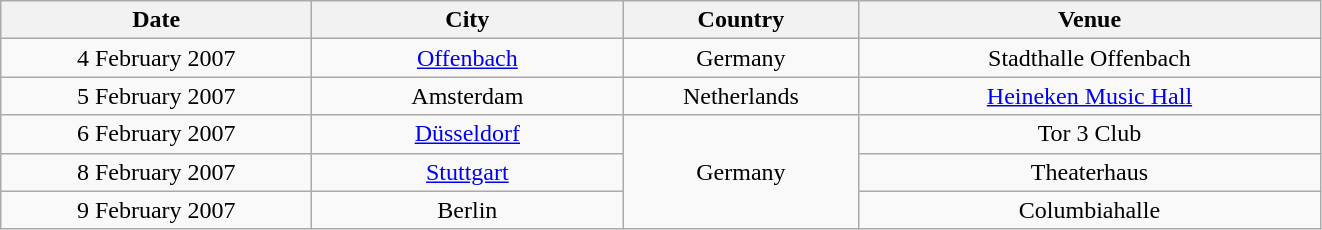<table class="wikitable" style="text-align:center;">
<tr>
<th width="200">Date</th>
<th width="200">City</th>
<th width="150">Country</th>
<th width="300">Venue</th>
</tr>
<tr>
<td>4 February 2007</td>
<td><a href='#'>Offenbach</a></td>
<td>Germany</td>
<td>Stadthalle Offenbach</td>
</tr>
<tr>
<td>5 February 2007</td>
<td>Amsterdam</td>
<td>Netherlands</td>
<td><a href='#'>Heineken Music Hall</a></td>
</tr>
<tr>
<td>6 February 2007</td>
<td><a href='#'>Düsseldorf</a></td>
<td rowspan="3">Germany</td>
<td>Tor 3 Club</td>
</tr>
<tr>
<td>8 February 2007</td>
<td><a href='#'>Stuttgart</a></td>
<td>Theaterhaus</td>
</tr>
<tr>
<td>9 February 2007</td>
<td>Berlin</td>
<td>Columbiahalle</td>
</tr>
</table>
